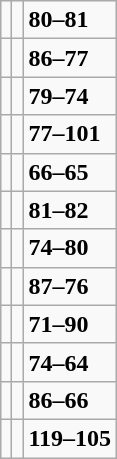<table class="wikitable">
<tr>
<td></td>
<td></td>
<td><strong>80–81</strong></td>
</tr>
<tr>
<td></td>
<td></td>
<td><strong>86–77</strong></td>
</tr>
<tr>
<td></td>
<td></td>
<td><strong>79–74</strong></td>
</tr>
<tr>
<td></td>
<td></td>
<td><strong>77–101</strong></td>
</tr>
<tr>
<td></td>
<td></td>
<td><strong>66–65</strong></td>
</tr>
<tr>
<td></td>
<td></td>
<td><strong>81–82</strong></td>
</tr>
<tr>
<td></td>
<td></td>
<td><strong>74–80</strong></td>
</tr>
<tr>
<td></td>
<td></td>
<td><strong>87–76</strong></td>
</tr>
<tr>
<td></td>
<td></td>
<td><strong>71–90</strong></td>
</tr>
<tr>
<td></td>
<td></td>
<td><strong>74–64</strong></td>
</tr>
<tr>
<td></td>
<td></td>
<td><strong>86–66</strong></td>
</tr>
<tr>
<td></td>
<td></td>
<td><strong>119–105</strong></td>
</tr>
</table>
